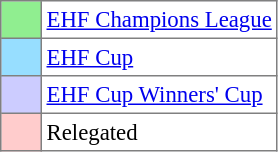<table bgcolor="#f7f8ff" cellpadding="3" cellspacing="0" border="1" style="font-size: 95%; border: gray solid 1px; border-collapse: collapse;text-align:center;">
<tr>
<td style="background: #90EE90;" width="20"></td>
<td bgcolor="#ffffff" align="left"><a href='#'>EHF Champions League</a></td>
</tr>
<tr>
<td style="background: #97DEFF;" width="20"></td>
<td bgcolor="#ffffff" align="left"><a href='#'>EHF Cup</a></td>
</tr>
<tr>
<td style="background: #ccccff;" width="20"></td>
<td bgcolor="#ffffff" align="left"><a href='#'>EHF Cup Winners' Cup</a></td>
</tr>
<tr>
<td style="background: #FFCCCC" width="20"></td>
<td bgcolor="#ffffff" align="left">Relegated</td>
</tr>
</table>
